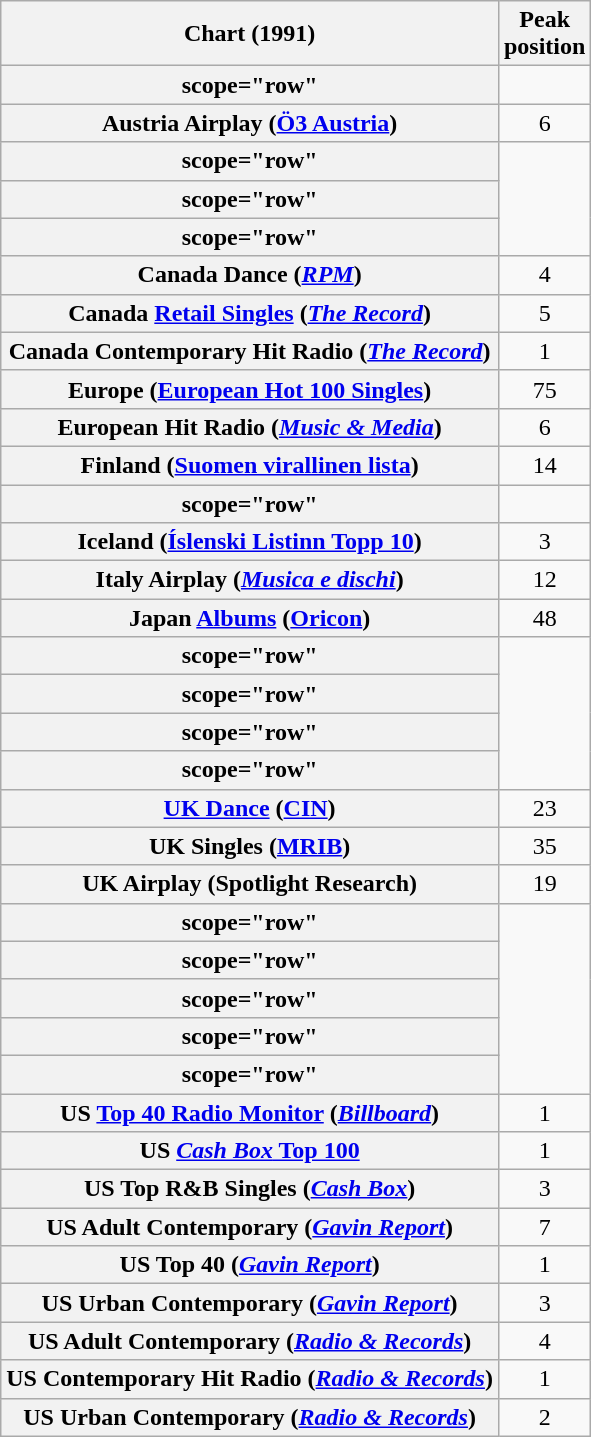<table class="wikitable sortable plainrowheaders" style="text-align:center;">
<tr>
<th scope="col">Chart (1991)</th>
<th scope="col">Peak<br>position</th>
</tr>
<tr>
<th>scope="row" </th>
</tr>
<tr>
<th scope="row">Austria Airplay (<a href='#'>Ö3 Austria</a>)</th>
<td>6</td>
</tr>
<tr>
<th>scope="row" </th>
</tr>
<tr>
<th>scope="row" </th>
</tr>
<tr>
<th>scope="row" </th>
</tr>
<tr>
<th scope="row">Canada Dance (<em><a href='#'>RPM</a></em>)</th>
<td>4</td>
</tr>
<tr>
<th scope="row">Canada <a href='#'>Retail Singles</a> (<em><a href='#'>The Record</a></em>)</th>
<td>5</td>
</tr>
<tr>
<th scope="row">Canada Contemporary Hit Radio (<em><a href='#'>The Record</a></em>)</th>
<td>1</td>
</tr>
<tr>
<th scope="row">Europe (<a href='#'>European Hot 100 Singles</a>)</th>
<td>75</td>
</tr>
<tr>
<th scope="row">European Hit Radio (<em><a href='#'>Music & Media</a></em>)</th>
<td>6</td>
</tr>
<tr>
<th scope="row">Finland (<a href='#'>Suomen virallinen lista</a>)</th>
<td>14</td>
</tr>
<tr>
<th>scope="row" </th>
</tr>
<tr>
<th scope="row">Iceland (<a href='#'>Íslenski Listinn Topp 10</a>)</th>
<td>3</td>
</tr>
<tr>
<th scope="row">Italy Airplay (<em><a href='#'>Musica e dischi</a></em>)</th>
<td>12</td>
</tr>
<tr>
<th scope="row">Japan <a href='#'>Albums</a> (<a href='#'>Oricon</a>)<br></th>
<td>48</td>
</tr>
<tr>
<th>scope="row" </th>
</tr>
<tr>
<th>scope="row" </th>
</tr>
<tr>
<th>scope="row" </th>
</tr>
<tr>
<th>scope="row" </th>
</tr>
<tr>
<th scope="row"><a href='#'>UK Dance</a> (<a href='#'>CIN</a>)</th>
<td>23</td>
</tr>
<tr>
<th scope="row">UK Singles (<a href='#'>MRIB</a>)</th>
<td>35</td>
</tr>
<tr>
<th scope="row">UK Airplay (Spotlight Research)</th>
<td>19</td>
</tr>
<tr>
<th>scope="row" </th>
</tr>
<tr>
<th>scope="row" </th>
</tr>
<tr>
<th>scope="row" </th>
</tr>
<tr>
<th>scope="row" </th>
</tr>
<tr>
<th>scope="row" </th>
</tr>
<tr>
<th scope="row">US <a href='#'>Top 40 Radio Monitor</a> (<em><a href='#'>Billboard</a></em>)</th>
<td>1</td>
</tr>
<tr>
<th scope="row">US <a href='#'><em>Cash Box</em> Top 100</a></th>
<td>1</td>
</tr>
<tr>
<th scope="row">US Top R&B Singles (<em><a href='#'>Cash Box</a></em>)</th>
<td>3</td>
</tr>
<tr>
<th scope="row">US Adult Contemporary (<em><a href='#'>Gavin Report</a></em>)</th>
<td>7</td>
</tr>
<tr>
<th scope="row">US Top 40 (<em><a href='#'>Gavin Report</a></em>)</th>
<td>1</td>
</tr>
<tr>
<th scope="row">US Urban Contemporary (<em><a href='#'>Gavin Report</a></em>)</th>
<td>3</td>
</tr>
<tr>
<th scope="row">US Adult Contemporary (<em><a href='#'>Radio & Records</a></em>)</th>
<td>4</td>
</tr>
<tr>
<th scope="row">US Contemporary Hit Radio (<em><a href='#'>Radio & Records</a></em>)</th>
<td>1</td>
</tr>
<tr>
<th scope="row">US Urban Contemporary (<em><a href='#'>Radio & Records</a></em>)</th>
<td>2</td>
</tr>
</table>
